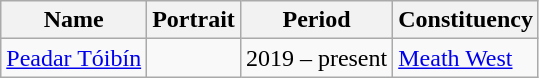<table class="wikitable">
<tr>
<th>Name</th>
<th>Portrait</th>
<th>Period</th>
<th>Constituency</th>
</tr>
<tr>
<td><a href='#'>Peadar Tóibín</a></td>
<td></td>
<td>2019 – present</td>
<td><a href='#'>Meath West</a></td>
</tr>
</table>
